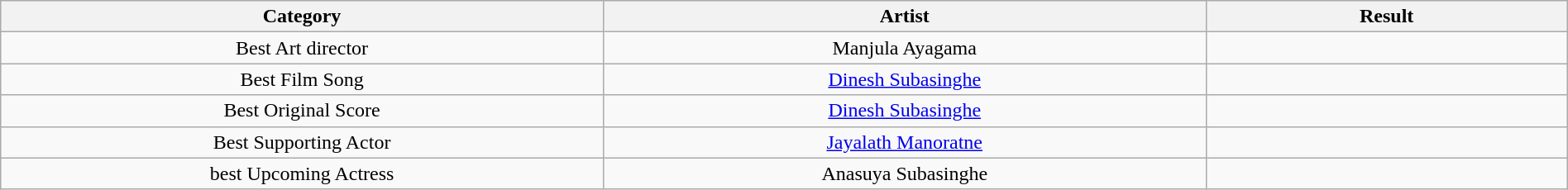<table class="wikitable" style="width:100%;">
<tr>
<th style="width:25%;">Category</th>
<th style="width:25%;">Artist</th>
<th style="width:15%;">Result</th>
</tr>
<tr>
<td style="text-align:center;">Best Art director</td>
<td style="text-align:center;">Manjula Ayagama</td>
<td></td>
</tr>
<tr>
<td style="text-align:center;">Best Film Song</td>
<td style="text-align:center;"><a href='#'>Dinesh Subasinghe</a></td>
<td></td>
</tr>
<tr>
<td style="text-align:center;">Best Original Score</td>
<td style="text-align:center;"><a href='#'>Dinesh Subasinghe</a></td>
<td></td>
</tr>
<tr>
<td style="text-align:center;">Best Supporting Actor</td>
<td style="text-align:center;"><a href='#'>Jayalath Manoratne</a></td>
<td></td>
</tr>
<tr>
<td style="text-align:center;">best Upcoming Actress</td>
<td style="text-align:center;">Anasuya Subasinghe</td>
<td></td>
</tr>
</table>
